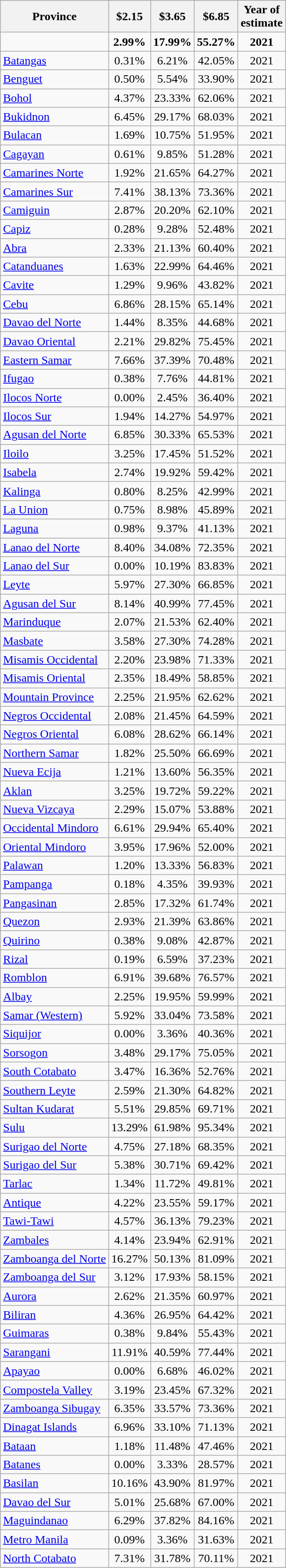<table class="wikitable sortable sticky-header sort-under" style="text-align:center;">
<tr>
<th data-sort-type="text">Province</th>
<th data-sort-type="number">$2.15</th>
<th data-sort-type="number">$3.65</th>
<th data-sort-type="number">$6.85</th>
<th data-sort-type="number">Year of<br>estimate</th>
</tr>
<tr class="sorttop static-row-header" style="font-weight: bold;">
<td></td>
<td>2.99%</td>
<td>17.99%</td>
<td>55.27%</td>
<td>2021</td>
</tr>
<tr>
<td style="text-align:left;"><a href='#'>Batangas</a></td>
<td>0.31%</td>
<td>6.21%</td>
<td>42.05%</td>
<td>2021</td>
</tr>
<tr>
<td style="text-align:left;"><a href='#'>Benguet</a></td>
<td>0.50%</td>
<td>5.54%</td>
<td>33.90%</td>
<td>2021</td>
</tr>
<tr>
<td style="text-align:left;"><a href='#'>Bohol</a></td>
<td>4.37%</td>
<td>23.33%</td>
<td>62.06%</td>
<td>2021</td>
</tr>
<tr>
<td style="text-align:left;"><a href='#'>Bukidnon</a></td>
<td>6.45%</td>
<td>29.17%</td>
<td>68.03%</td>
<td>2021</td>
</tr>
<tr>
<td style="text-align:left;"><a href='#'>Bulacan</a></td>
<td>1.69%</td>
<td>10.75%</td>
<td>51.95%</td>
<td>2021</td>
</tr>
<tr>
<td style="text-align:left;"><a href='#'>Cagayan</a></td>
<td>0.61%</td>
<td>9.85%</td>
<td>51.28%</td>
<td>2021</td>
</tr>
<tr>
<td style="text-align:left;"><a href='#'>Camarines Norte</a></td>
<td>1.92%</td>
<td>21.65%</td>
<td>64.27%</td>
<td>2021</td>
</tr>
<tr>
<td style="text-align:left;"><a href='#'>Camarines Sur</a></td>
<td>7.41%</td>
<td>38.13%</td>
<td>73.36%</td>
<td>2021</td>
</tr>
<tr>
<td style="text-align:left;"><a href='#'>Camiguin</a></td>
<td>2.87%</td>
<td>20.20%</td>
<td>62.10%</td>
<td>2021</td>
</tr>
<tr>
<td style="text-align:left;"><a href='#'>Capiz</a></td>
<td>0.28%</td>
<td>9.28%</td>
<td>52.48%</td>
<td>2021</td>
</tr>
<tr>
<td style="text-align:left;"><a href='#'>Abra</a></td>
<td>2.33%</td>
<td>21.13%</td>
<td>60.40%</td>
<td>2021</td>
</tr>
<tr>
<td style="text-align:left;"><a href='#'>Catanduanes</a></td>
<td>1.63%</td>
<td>22.99%</td>
<td>64.46%</td>
<td>2021</td>
</tr>
<tr>
<td style="text-align:left;"><a href='#'>Cavite</a></td>
<td>1.29%</td>
<td>9.96%</td>
<td>43.82%</td>
<td>2021</td>
</tr>
<tr>
<td style="text-align:left;"><a href='#'>Cebu</a></td>
<td>6.86%</td>
<td>28.15%</td>
<td>65.14%</td>
<td>2021</td>
</tr>
<tr>
<td style="text-align:left;"><a href='#'>Davao del Norte</a></td>
<td>1.44%</td>
<td>8.35%</td>
<td>44.68%</td>
<td>2021</td>
</tr>
<tr>
<td style="text-align:left;"><a href='#'>Davao Oriental</a></td>
<td>2.21%</td>
<td>29.82%</td>
<td>75.45%</td>
<td>2021</td>
</tr>
<tr>
<td style="text-align:left;"><a href='#'>Eastern Samar</a></td>
<td>7.66%</td>
<td>37.39%</td>
<td>70.48%</td>
<td>2021</td>
</tr>
<tr>
<td style="text-align:left;"><a href='#'>Ifugao</a></td>
<td>0.38%</td>
<td>7.76%</td>
<td>44.81%</td>
<td>2021</td>
</tr>
<tr>
<td style="text-align:left;"><a href='#'>Ilocos Norte</a></td>
<td>0.00%</td>
<td>2.45%</td>
<td>36.40%</td>
<td>2021</td>
</tr>
<tr>
<td style="text-align:left;"><a href='#'>Ilocos Sur</a></td>
<td>1.94%</td>
<td>14.27%</td>
<td>54.97%</td>
<td>2021</td>
</tr>
<tr>
<td style="text-align:left;"><a href='#'>Agusan del Norte</a></td>
<td>6.85%</td>
<td>30.33%</td>
<td>65.53%</td>
<td>2021</td>
</tr>
<tr>
<td style="text-align:left;"><a href='#'>Iloilo</a></td>
<td>3.25%</td>
<td>17.45%</td>
<td>51.52%</td>
<td>2021</td>
</tr>
<tr>
<td style="text-align:left;"><a href='#'>Isabela</a></td>
<td>2.74%</td>
<td>19.92%</td>
<td>59.42%</td>
<td>2021</td>
</tr>
<tr>
<td style="text-align:left;"><a href='#'>Kalinga</a></td>
<td>0.80%</td>
<td>8.25%</td>
<td>42.99%</td>
<td>2021</td>
</tr>
<tr>
<td style="text-align:left;"><a href='#'>La Union</a></td>
<td>0.75%</td>
<td>8.98%</td>
<td>45.89%</td>
<td>2021</td>
</tr>
<tr>
<td style="text-align:left;"><a href='#'>Laguna</a></td>
<td>0.98%</td>
<td>9.37%</td>
<td>41.13%</td>
<td>2021</td>
</tr>
<tr>
<td style="text-align:left;"><a href='#'>Lanao del Norte</a></td>
<td>8.40%</td>
<td>34.08%</td>
<td>72.35%</td>
<td>2021</td>
</tr>
<tr>
<td style="text-align:left;"><a href='#'>Lanao del Sur</a></td>
<td>0.00%</td>
<td>10.19%</td>
<td>83.83%</td>
<td>2021</td>
</tr>
<tr>
<td style="text-align:left;"><a href='#'>Leyte</a></td>
<td>5.97%</td>
<td>27.30%</td>
<td>66.85%</td>
<td>2021</td>
</tr>
<tr>
<td style="text-align:left;"><a href='#'>Agusan del Sur</a></td>
<td>8.14%</td>
<td>40.99%</td>
<td>77.45%</td>
<td>2021</td>
</tr>
<tr>
<td style="text-align:left;"><a href='#'>Marinduque</a></td>
<td>2.07%</td>
<td>21.53%</td>
<td>62.40%</td>
<td>2021</td>
</tr>
<tr>
<td style="text-align:left;"><a href='#'>Masbate</a></td>
<td>3.58%</td>
<td>27.30%</td>
<td>74.28%</td>
<td>2021</td>
</tr>
<tr>
<td style="text-align:left;"><a href='#'>Misamis Occidental</a></td>
<td>2.20%</td>
<td>23.98%</td>
<td>71.33%</td>
<td>2021</td>
</tr>
<tr>
<td style="text-align:left;"><a href='#'>Misamis Oriental</a></td>
<td>2.35%</td>
<td>18.49%</td>
<td>58.85%</td>
<td>2021</td>
</tr>
<tr>
<td style="text-align:left;"><a href='#'>Mountain Province</a></td>
<td>2.25%</td>
<td>21.95%</td>
<td>62.62%</td>
<td>2021</td>
</tr>
<tr>
<td style="text-align:left;"><a href='#'>Negros Occidental</a></td>
<td>2.08%</td>
<td>21.45%</td>
<td>64.59%</td>
<td>2021</td>
</tr>
<tr>
<td style="text-align:left;"><a href='#'>Negros Oriental</a></td>
<td>6.08%</td>
<td>28.62%</td>
<td>66.14%</td>
<td>2021</td>
</tr>
<tr>
<td style="text-align:left;"><a href='#'>Northern Samar</a></td>
<td>1.82%</td>
<td>25.50%</td>
<td>66.69%</td>
<td>2021</td>
</tr>
<tr>
<td style="text-align:left;"><a href='#'>Nueva Ecija</a></td>
<td>1.21%</td>
<td>13.60%</td>
<td>56.35%</td>
<td>2021</td>
</tr>
<tr>
<td style="text-align:left;"><a href='#'>Aklan</a></td>
<td>3.25%</td>
<td>19.72%</td>
<td>59.22%</td>
<td>2021</td>
</tr>
<tr>
<td style="text-align:left;"><a href='#'>Nueva Vizcaya</a></td>
<td>2.29%</td>
<td>15.07%</td>
<td>53.88%</td>
<td>2021</td>
</tr>
<tr>
<td style="text-align:left;"><a href='#'>Occidental Mindoro</a></td>
<td>6.61%</td>
<td>29.94%</td>
<td>65.40%</td>
<td>2021</td>
</tr>
<tr>
<td style="text-align:left;"><a href='#'>Oriental Mindoro</a></td>
<td>3.95%</td>
<td>17.96%</td>
<td>52.00%</td>
<td>2021</td>
</tr>
<tr>
<td style="text-align:left;"><a href='#'>Palawan</a></td>
<td>1.20%</td>
<td>13.33%</td>
<td>56.83%</td>
<td>2021</td>
</tr>
<tr>
<td style="text-align:left;"><a href='#'>Pampanga</a></td>
<td>0.18%</td>
<td>4.35%</td>
<td>39.93%</td>
<td>2021</td>
</tr>
<tr>
<td style="text-align:left;"><a href='#'>Pangasinan</a></td>
<td>2.85%</td>
<td>17.32%</td>
<td>61.74%</td>
<td>2021</td>
</tr>
<tr>
<td style="text-align:left;"><a href='#'>Quezon</a></td>
<td>2.93%</td>
<td>21.39%</td>
<td>63.86%</td>
<td>2021</td>
</tr>
<tr>
<td style="text-align:left;"><a href='#'>Quirino</a></td>
<td>0.38%</td>
<td>9.08%</td>
<td>42.87%</td>
<td>2021</td>
</tr>
<tr>
<td style="text-align:left;"><a href='#'>Rizal</a></td>
<td>0.19%</td>
<td>6.59%</td>
<td>37.23%</td>
<td>2021</td>
</tr>
<tr>
<td style="text-align:left;"><a href='#'>Romblon</a></td>
<td>6.91%</td>
<td>39.68%</td>
<td>76.57%</td>
<td>2021</td>
</tr>
<tr>
<td style="text-align:left;"><a href='#'>Albay</a></td>
<td>2.25%</td>
<td>19.95%</td>
<td>59.99%</td>
<td>2021</td>
</tr>
<tr>
<td style="text-align:left;"><a href='#'>Samar (Western)</a></td>
<td>5.92%</td>
<td>33.04%</td>
<td>73.58%</td>
<td>2021</td>
</tr>
<tr>
<td style="text-align:left;"><a href='#'>Siquijor</a></td>
<td>0.00%</td>
<td>3.36%</td>
<td>40.36%</td>
<td>2021</td>
</tr>
<tr>
<td style="text-align:left;"><a href='#'>Sorsogon</a></td>
<td>3.48%</td>
<td>29.17%</td>
<td>75.05%</td>
<td>2021</td>
</tr>
<tr>
<td style="text-align:left;"><a href='#'>South Cotabato</a></td>
<td>3.47%</td>
<td>16.36%</td>
<td>52.76%</td>
<td>2021</td>
</tr>
<tr>
<td style="text-align:left;"><a href='#'>Southern Leyte</a></td>
<td>2.59%</td>
<td>21.30%</td>
<td>64.82%</td>
<td>2021</td>
</tr>
<tr>
<td style="text-align:left;"><a href='#'>Sultan Kudarat</a></td>
<td>5.51%</td>
<td>29.85%</td>
<td>69.71%</td>
<td>2021</td>
</tr>
<tr>
<td style="text-align:left;"><a href='#'>Sulu</a></td>
<td>13.29%</td>
<td>61.98%</td>
<td>95.34%</td>
<td>2021</td>
</tr>
<tr>
<td style="text-align:left;"><a href='#'>Surigao del Norte</a></td>
<td>4.75%</td>
<td>27.18%</td>
<td>68.35%</td>
<td>2021</td>
</tr>
<tr>
<td style="text-align:left;"><a href='#'>Surigao del Sur</a></td>
<td>5.38%</td>
<td>30.71%</td>
<td>69.42%</td>
<td>2021</td>
</tr>
<tr>
<td style="text-align:left;"><a href='#'>Tarlac</a></td>
<td>1.34%</td>
<td>11.72%</td>
<td>49.81%</td>
<td>2021</td>
</tr>
<tr>
<td style="text-align:left;"><a href='#'>Antique</a></td>
<td>4.22%</td>
<td>23.55%</td>
<td>59.17%</td>
<td>2021</td>
</tr>
<tr>
<td style="text-align:left;"><a href='#'>Tawi-Tawi</a></td>
<td>4.57%</td>
<td>36.13%</td>
<td>79.23%</td>
<td>2021</td>
</tr>
<tr>
<td style="text-align:left;"><a href='#'>Zambales</a></td>
<td>4.14%</td>
<td>23.94%</td>
<td>62.91%</td>
<td>2021</td>
</tr>
<tr>
<td style="text-align:left;"><a href='#'>Zamboanga del Norte</a></td>
<td>16.27%</td>
<td>50.13%</td>
<td>81.09%</td>
<td>2021</td>
</tr>
<tr>
<td style="text-align:left;"><a href='#'>Zamboanga del Sur</a></td>
<td>3.12%</td>
<td>17.93%</td>
<td>58.15%</td>
<td>2021</td>
</tr>
<tr>
<td style="text-align:left;"><a href='#'>Aurora</a></td>
<td>2.62%</td>
<td>21.35%</td>
<td>60.97%</td>
<td>2021</td>
</tr>
<tr>
<td style="text-align:left;"><a href='#'>Biliran</a></td>
<td>4.36%</td>
<td>26.95%</td>
<td>64.42%</td>
<td>2021</td>
</tr>
<tr>
<td style="text-align:left;"><a href='#'>Guimaras</a></td>
<td>0.38%</td>
<td>9.84%</td>
<td>55.43%</td>
<td>2021</td>
</tr>
<tr>
<td style="text-align:left;"><a href='#'>Sarangani</a></td>
<td>11.91%</td>
<td>40.59%</td>
<td>77.44%</td>
<td>2021</td>
</tr>
<tr>
<td style="text-align:left;"><a href='#'>Apayao</a></td>
<td>0.00%</td>
<td>6.68%</td>
<td>46.02%</td>
<td>2021</td>
</tr>
<tr>
<td style="text-align:left;"><a href='#'>Compostela Valley</a></td>
<td>3.19%</td>
<td>23.45%</td>
<td>67.32%</td>
<td>2021</td>
</tr>
<tr>
<td style="text-align:left;"><a href='#'>Zamboanga Sibugay</a></td>
<td>6.35%</td>
<td>33.57%</td>
<td>73.36%</td>
<td>2021</td>
</tr>
<tr>
<td style="text-align:left;"><a href='#'>Dinagat Islands</a></td>
<td>6.96%</td>
<td>33.10%</td>
<td>71.13%</td>
<td>2021</td>
</tr>
<tr>
<td style="text-align:left;"><a href='#'>Bataan</a></td>
<td>1.18%</td>
<td>11.48%</td>
<td>47.46%</td>
<td>2021</td>
</tr>
<tr>
<td style="text-align:left;"><a href='#'>Batanes</a></td>
<td>0.00%</td>
<td>3.33%</td>
<td>28.57%</td>
<td>2021</td>
</tr>
<tr>
<td style="text-align:left;"><a href='#'>Basilan</a></td>
<td>10.16%</td>
<td>43.90%</td>
<td>81.97%</td>
<td>2021</td>
</tr>
<tr>
<td style="text-align:left;"><a href='#'>Davao del Sur</a></td>
<td>5.01%</td>
<td>25.68%</td>
<td>67.00%</td>
<td>2021</td>
</tr>
<tr>
<td style="text-align:left;"><a href='#'>Maguindanao</a></td>
<td>6.29%</td>
<td>37.82%</td>
<td>84.16%</td>
<td>2021</td>
</tr>
<tr>
<td style="text-align:left;"><a href='#'>Metro Manila</a></td>
<td>0.09%</td>
<td>3.36%</td>
<td>31.63%</td>
<td>2021</td>
</tr>
<tr>
<td style="text-align:left;"><a href='#'>North Cotabato</a></td>
<td>7.31%</td>
<td>31.78%</td>
<td>70.11%</td>
<td>2021</td>
</tr>
</table>
